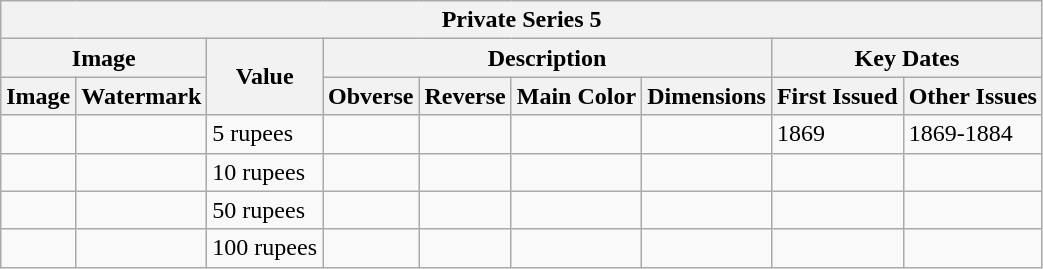<table class="wikitable" style="font-size: 100%">
<tr>
<th colspan="10">Private Series 5</th>
</tr>
<tr>
<th colspan="2">Image</th>
<th rowspan="2">Value</th>
<th colspan="4">Description</th>
<th colspan="2">Key Dates</th>
</tr>
<tr>
<th>Image</th>
<th>Watermark</th>
<th>Obverse</th>
<th>Reverse</th>
<th>Main Color</th>
<th>Dimensions</th>
<th>First Issued</th>
<th>Other Issues</th>
</tr>
<tr>
<td></td>
<td></td>
<td>5 rupees</td>
<td></td>
<td></td>
<td></td>
<td></td>
<td>1869</td>
<td>1869-1884</td>
</tr>
<tr>
<td></td>
<td></td>
<td>10 rupees</td>
<td></td>
<td></td>
<td></td>
<td></td>
<td></td>
<td></td>
</tr>
<tr>
<td></td>
<td></td>
<td>50 rupees</td>
<td></td>
<td></td>
<td></td>
<td></td>
<td></td>
<td></td>
</tr>
<tr>
<td></td>
<td></td>
<td>100 rupees</td>
<td></td>
<td></td>
<td></td>
<td></td>
<td></td>
<td></td>
</tr>
</table>
